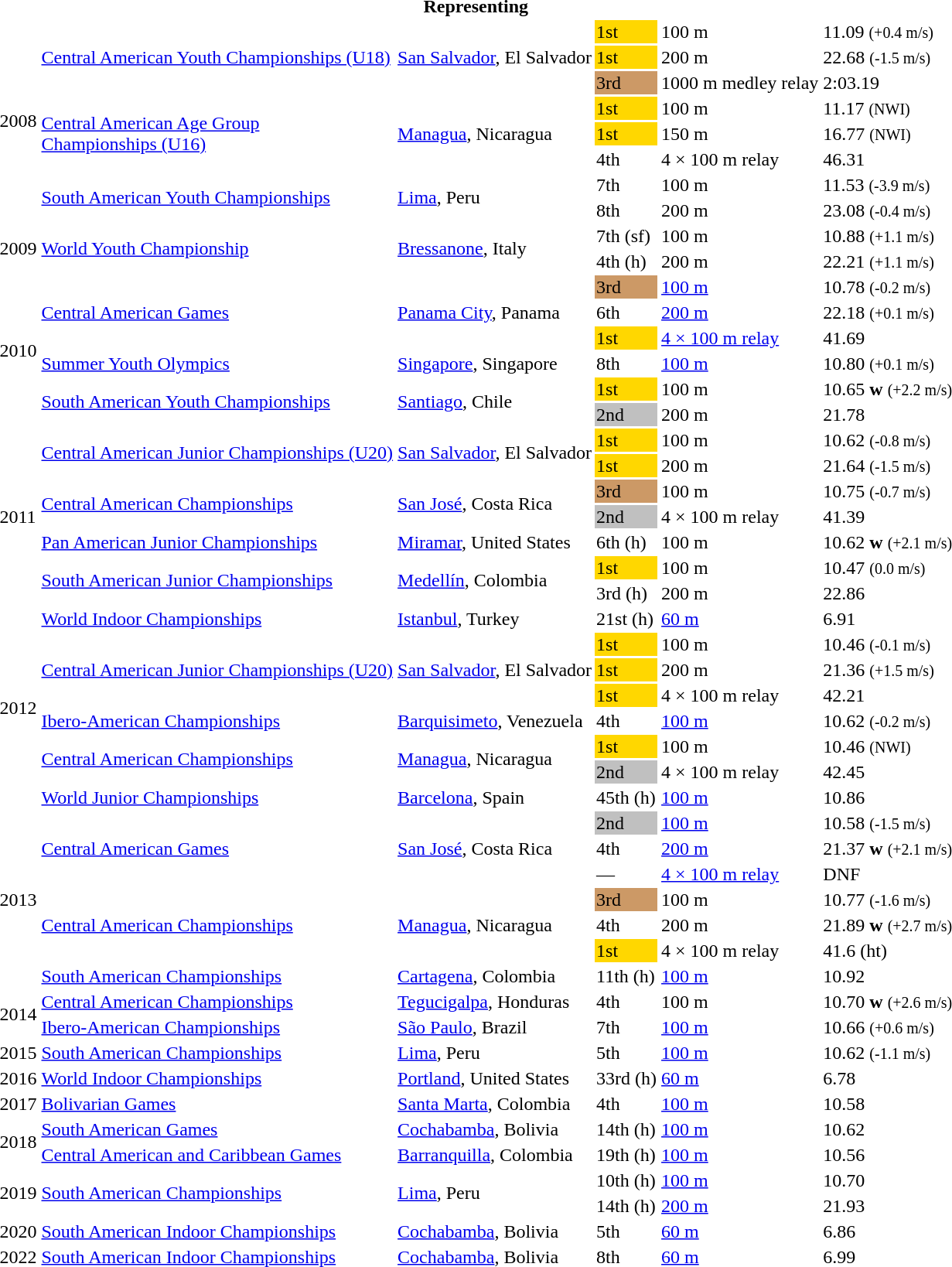<table>
<tr>
<th colspan="6">Representing </th>
</tr>
<tr>
<td rowspan=8>2008</td>
<td rowspan=3><a href='#'>Central American Youth Championships (U18)</a></td>
<td rowspan=3><a href='#'>San Salvador</a>, El Salvador</td>
<td bgcolor=gold>1st</td>
<td>100 m</td>
<td>11.09 <small>(+0.4 m/s)</small></td>
</tr>
<tr>
<td bgcolor=gold>1st</td>
<td>200 m</td>
<td>22.68 <small>(-1.5 m/s)</small></td>
</tr>
<tr>
<td bgcolor="cc9966">3rd</td>
<td>1000 m medley relay</td>
<td>2:03.19</td>
</tr>
<tr>
<td rowspan=3><a href='#'>Central American Age Group<br>Championships (U16)</a></td>
<td rowspan=3><a href='#'>Managua</a>, Nicaragua</td>
<td bgcolor=gold>1st</td>
<td>100 m</td>
<td>11.17 <small>(NWI)</small></td>
</tr>
<tr>
<td bgcolor=gold>1st</td>
<td>150 m</td>
<td>16.77 <small>(NWI)</small></td>
</tr>
<tr>
<td>4th</td>
<td>4 × 100 m relay</td>
<td>46.31</td>
</tr>
<tr>
<td rowspan=2><a href='#'>South American Youth Championships</a></td>
<td rowspan=2><a href='#'>Lima</a>, Peru</td>
<td>7th</td>
<td>100 m</td>
<td>11.53 <small>(-3.9 m/s)</small></td>
</tr>
<tr>
<td>8th</td>
<td>200 m</td>
<td>23.08 <small>(-0.4 m/s)</small></td>
</tr>
<tr>
<td rowspan=2>2009</td>
<td rowspan=2><a href='#'>World Youth Championship</a></td>
<td rowspan=2><a href='#'>Bressanone</a>, Italy</td>
<td>7th (sf)</td>
<td>100 m</td>
<td>10.88 <small>(+1.1 m/s)</small></td>
</tr>
<tr>
<td>4th (h)</td>
<td>200 m</td>
<td>22.21 <small>(+1.1 m/s)</small></td>
</tr>
<tr>
<td rowspan = "6">2010</td>
<td rowspan = "3"><a href='#'>Central American Games</a></td>
<td rowspan = "3"><a href='#'>Panama City</a>, Panama</td>
<td bgcolor=cc9966>3rd</td>
<td><a href='#'>100 m</a></td>
<td>10.78 <small>(-0.2 m/s)</small></td>
</tr>
<tr>
<td>6th</td>
<td><a href='#'>200 m</a></td>
<td>22.18 <small>(+0.1 m/s)</small></td>
</tr>
<tr>
<td bgcolor=gold>1st</td>
<td><a href='#'>4 × 100 m relay</a></td>
<td>41.69</td>
</tr>
<tr>
<td><a href='#'>Summer Youth Olympics</a></td>
<td><a href='#'>Singapore</a>, Singapore</td>
<td>8th</td>
<td><a href='#'>100 m</a></td>
<td>10.80 <small>(+0.1 m/s)</small></td>
</tr>
<tr>
<td rowspan = "2"><a href='#'>South American Youth Championships</a></td>
<td rowspan = "2"><a href='#'>Santiago</a>, Chile</td>
<td bgcolor=gold>1st</td>
<td>100 m</td>
<td>10.65 <strong>w</strong> <small>(+2.2 m/s)</small></td>
</tr>
<tr>
<td bgcolor=silver>2nd</td>
<td>200 m</td>
<td>21.78</td>
</tr>
<tr>
<td rowspan = "7">2011</td>
<td rowspan=2><a href='#'>Central American Junior Championships (U20)</a></td>
<td rowspan=2><a href='#'>San Salvador</a>, El Salvador</td>
<td bgcolor=gold>1st</td>
<td>100 m</td>
<td>10.62 <small>(-0.8 m/s)</small></td>
</tr>
<tr>
<td bgcolor=gold>1st</td>
<td>200 m</td>
<td>21.64 <small>(-1.5 m/s)</small></td>
</tr>
<tr>
<td rowspan = "2"><a href='#'>Central American Championships</a></td>
<td rowspan = "2"><a href='#'>San José</a>, Costa Rica</td>
<td bgcolor=cc9966>3rd</td>
<td>100 m</td>
<td>10.75 <small>(-0.7 m/s)</small></td>
</tr>
<tr>
<td bgcolor=silver>2nd</td>
<td>4 × 100 m relay</td>
<td>41.39</td>
</tr>
<tr>
<td><a href='#'>Pan American Junior Championships</a></td>
<td><a href='#'>Miramar</a>, United States</td>
<td>6th (h)</td>
<td>100 m</td>
<td>10.62 <strong>w</strong> <small>(+2.1 m/s)</small></td>
</tr>
<tr>
<td rowspan=2><a href='#'>South American Junior Championships</a></td>
<td rowspan=2><a href='#'>Medellín</a>, Colombia</td>
<td bgcolor=gold>1st</td>
<td>100 m</td>
<td>10.47 <small>(0.0 m/s)</small></td>
</tr>
<tr>
<td>3rd (h)</td>
<td>200 m</td>
<td>22.86</td>
</tr>
<tr>
<td rowspan = "8">2012</td>
<td><a href='#'>World Indoor Championships</a></td>
<td><a href='#'>Istanbul</a>, Turkey</td>
<td>21st (h)</td>
<td><a href='#'>60 m</a></td>
<td>6.91</td>
</tr>
<tr>
<td rowspan=3><a href='#'>Central American Junior Championships (U20)</a></td>
<td rowspan=3><a href='#'>San Salvador</a>, El Salvador</td>
<td bgcolor=gold>1st</td>
<td>100 m</td>
<td>10.46 <small>(-0.1 m/s)</small></td>
</tr>
<tr>
<td bgcolor=gold>1st</td>
<td>200 m</td>
<td>21.36 <small>(+1.5 m/s)</small></td>
</tr>
<tr>
<td bgcolor=gold>1st</td>
<td>4 × 100 m relay</td>
<td>42.21</td>
</tr>
<tr>
<td><a href='#'>Ibero-American Championships</a></td>
<td><a href='#'>Barquisimeto</a>, Venezuela</td>
<td>4th</td>
<td><a href='#'>100 m</a></td>
<td>10.62 <small>(-0.2 m/s)</small></td>
</tr>
<tr>
<td rowspan = "2"><a href='#'>Central American Championships</a></td>
<td rowspan = "2"><a href='#'>Managua</a>, Nicaragua</td>
<td bgcolor=gold>1st</td>
<td>100 m</td>
<td>10.46 <small>(NWI)</small></td>
</tr>
<tr>
<td bgcolor=silver>2nd</td>
<td>4 × 100 m relay</td>
<td>42.45</td>
</tr>
<tr>
<td><a href='#'>World Junior Championships</a></td>
<td><a href='#'>Barcelona</a>, Spain</td>
<td>45th (h)</td>
<td><a href='#'>100 m</a></td>
<td>10.86</td>
</tr>
<tr>
<td rowspan=7>2013</td>
<td rowspan=3><a href='#'>Central American Games</a></td>
<td rowspan=3><a href='#'>San José</a>, Costa Rica</td>
<td bgcolor=silver>2nd</td>
<td><a href='#'>100 m</a></td>
<td>10.58 <small>(-1.5 m/s)</small></td>
</tr>
<tr>
<td>4th</td>
<td><a href='#'>200 m</a></td>
<td>21.37 <strong>w</strong> <small>(+2.1 m/s)</small></td>
</tr>
<tr>
<td>—</td>
<td><a href='#'>4 × 100 m relay</a></td>
<td>DNF</td>
</tr>
<tr>
<td rowspan=3><a href='#'>Central American Championships</a></td>
<td rowspan=3><a href='#'>Managua</a>, Nicaragua</td>
<td bgcolor="cc9966">3rd</td>
<td>100 m</td>
<td>10.77 <small>(-1.6 m/s)</small></td>
</tr>
<tr>
<td>4th</td>
<td>200 m</td>
<td>21.89 <strong>w</strong> <small>(+2.7 m/s)</small></td>
</tr>
<tr>
<td bgcolor=gold>1st</td>
<td>4 × 100 m relay</td>
<td>41.6 (ht)</td>
</tr>
<tr>
<td><a href='#'>South American Championships</a></td>
<td><a href='#'>Cartagena</a>, Colombia</td>
<td>11th (h)</td>
<td><a href='#'>100 m</a></td>
<td>10.92</td>
</tr>
<tr>
<td rowspan=2>2014</td>
<td><a href='#'>Central American Championships</a></td>
<td><a href='#'>Tegucigalpa</a>, Honduras</td>
<td>4th</td>
<td>100 m</td>
<td>10.70 <strong>w</strong> <small>(+2.6 m/s)</small></td>
</tr>
<tr>
<td><a href='#'>Ibero-American Championships</a></td>
<td><a href='#'>São Paulo</a>, Brazil</td>
<td>7th</td>
<td><a href='#'>100 m</a></td>
<td>10.66 <small>(+0.6 m/s)</small></td>
</tr>
<tr>
<td>2015</td>
<td><a href='#'>South American Championships</a></td>
<td><a href='#'>Lima</a>, Peru</td>
<td>5th</td>
<td><a href='#'>100 m</a></td>
<td>10.62 <small>(-1.1 m/s)</small></td>
</tr>
<tr>
<td>2016</td>
<td><a href='#'>World Indoor Championships</a></td>
<td><a href='#'>Portland</a>, United States</td>
<td>33rd (h)</td>
<td><a href='#'>60 m</a></td>
<td>6.78</td>
</tr>
<tr>
<td>2017</td>
<td><a href='#'>Bolivarian Games</a></td>
<td><a href='#'>Santa Marta</a>, Colombia</td>
<td>4th</td>
<td><a href='#'>100 m</a></td>
<td>10.58</td>
</tr>
<tr>
<td rowspan=2>2018</td>
<td><a href='#'>South American Games</a></td>
<td><a href='#'>Cochabamba</a>, Bolivia</td>
<td>14th (h)</td>
<td><a href='#'>100 m</a></td>
<td>10.62</td>
</tr>
<tr>
<td><a href='#'>Central American and Caribbean Games</a></td>
<td><a href='#'>Barranquilla</a>, Colombia</td>
<td>19th (h)</td>
<td><a href='#'>100 m</a></td>
<td>10.56</td>
</tr>
<tr>
<td rowspan=2>2019</td>
<td rowspan=2><a href='#'>South American Championships</a></td>
<td rowspan=2><a href='#'>Lima</a>, Peru</td>
<td>10th (h)</td>
<td><a href='#'>100 m</a></td>
<td>10.70</td>
</tr>
<tr>
<td>14th (h)</td>
<td><a href='#'>200 m</a></td>
<td>21.93</td>
</tr>
<tr>
<td>2020</td>
<td><a href='#'>South American Indoor Championships</a></td>
<td><a href='#'>Cochabamba</a>, Bolivia</td>
<td>5th</td>
<td><a href='#'>60 m</a></td>
<td>6.86</td>
</tr>
<tr>
<td>2022</td>
<td><a href='#'>South American Indoor Championships</a></td>
<td><a href='#'>Cochabamba</a>, Bolivia</td>
<td>8th</td>
<td><a href='#'>60 m</a></td>
<td>6.99</td>
</tr>
</table>
